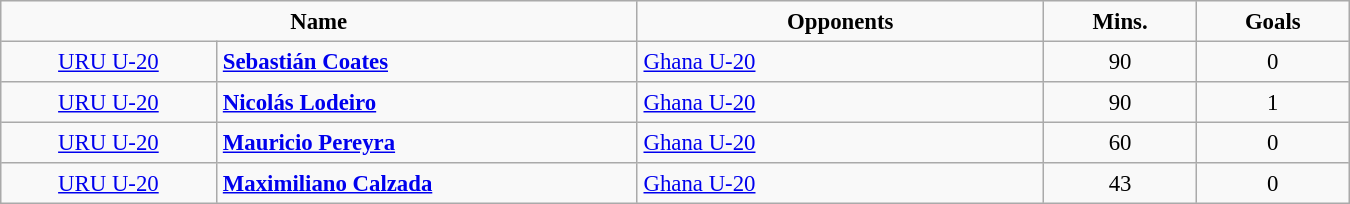<table class= width=90% border="2" cellpadding="4" cellspacing="0" style="text-align=center: 1em 1em 1em 0; background: #f9f9f9; border: 1px #aaa solid; border-collapse: collapse; font-size: 95%;">
<tr>
<th width=25% colspan=2>Name</th>
<th width=16%>Opponents</th>
<th width=6%>Mins.</th>
<th width=6%>Goals</th>
</tr>
<tr>
<td align=center> <a href='#'>URU U-20</a></td>
<td><strong><a href='#'>Sebastián Coates</a></strong></td>
<td> <a href='#'>Ghana U-20</a></td>
<td align=center>90</td>
<td align=center>0</td>
</tr>
<tr>
<td align=center> <a href='#'>URU U-20</a></td>
<td><strong><a href='#'>Nicolás Lodeiro</a></strong></td>
<td> <a href='#'>Ghana U-20</a></td>
<td align=center>90</td>
<td align=center>1</td>
</tr>
<tr>
<td align=center> <a href='#'>URU U-20</a></td>
<td><strong><a href='#'>Mauricio Pereyra</a></strong></td>
<td> <a href='#'>Ghana U-20</a></td>
<td align=center>60</td>
<td align=center>0</td>
</tr>
<tr>
<td align=center> <a href='#'>URU U-20</a></td>
<td><strong><a href='#'>Maximiliano Calzada</a></strong></td>
<td> <a href='#'>Ghana U-20</a></td>
<td align=center>43</td>
<td align=center>0</td>
</tr>
</table>
